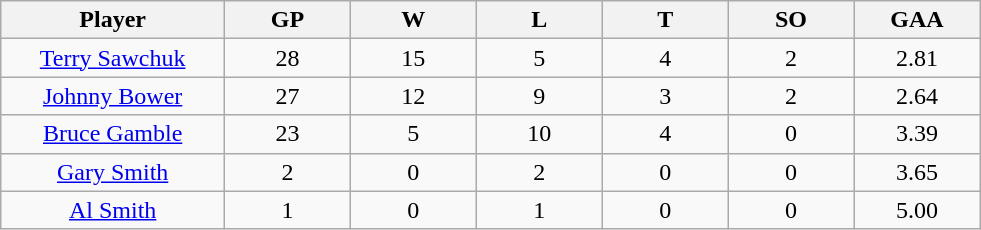<table class="wikitable sortable">
<tr>
<th bgcolor="#DDDDFF" width="16%">Player</th>
<th bgcolor="#DDDDFF" width="9%">GP</th>
<th bgcolor="#DDDDFF" width="9%">W</th>
<th bgcolor="#DDDDFF" width="9%">L</th>
<th bgcolor="#DDDDFF" width="9%">T</th>
<th bgcolor="#DDDDFF" width="9%">SO</th>
<th bgcolor="#DDDDFF" width="9%">GAA</th>
</tr>
<tr align="center">
<td><a href='#'>Terry Sawchuk</a></td>
<td>28</td>
<td>15</td>
<td>5</td>
<td>4</td>
<td>2</td>
<td>2.81</td>
</tr>
<tr align="center">
<td><a href='#'>Johnny Bower</a></td>
<td>27</td>
<td>12</td>
<td>9</td>
<td>3</td>
<td>2</td>
<td>2.64</td>
</tr>
<tr align="center">
<td><a href='#'>Bruce Gamble</a></td>
<td>23</td>
<td>5</td>
<td>10</td>
<td>4</td>
<td>0</td>
<td>3.39</td>
</tr>
<tr align="center">
<td><a href='#'>Gary Smith</a></td>
<td>2</td>
<td>0</td>
<td>2</td>
<td>0</td>
<td>0</td>
<td>3.65</td>
</tr>
<tr align="center">
<td><a href='#'>Al Smith</a></td>
<td>1</td>
<td>0</td>
<td>1</td>
<td>0</td>
<td>0</td>
<td>5.00</td>
</tr>
</table>
